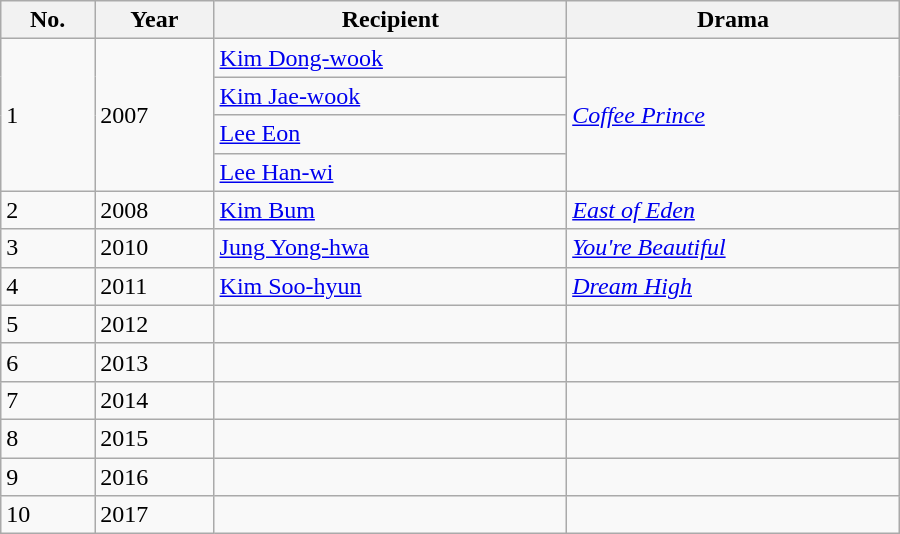<table class="wikitable" style="width:600px">
<tr>
<th>No.</th>
<th>Year</th>
<th>Recipient</th>
<th>Drama</th>
</tr>
<tr>
<td rowspan=4>1</td>
<td rowspan=4>2007</td>
<td><a href='#'>Kim Dong-wook</a></td>
<td rowspan=4><em><a href='#'>Coffee Prince</a></em></td>
</tr>
<tr>
<td><a href='#'>Kim Jae-wook</a></td>
</tr>
<tr>
<td><a href='#'>Lee Eon</a></td>
</tr>
<tr>
<td><a href='#'>Lee Han-wi</a></td>
</tr>
<tr>
<td>2</td>
<td>2008</td>
<td><a href='#'>Kim Bum</a></td>
<td><em><a href='#'>East of Eden</a></em></td>
</tr>
<tr>
<td>3</td>
<td>2010</td>
<td><a href='#'>Jung Yong-hwa</a></td>
<td><em><a href='#'>You're Beautiful</a></em></td>
</tr>
<tr>
<td>4</td>
<td>2011</td>
<td><a href='#'>Kim Soo-hyun</a></td>
<td><em><a href='#'>Dream High</a></em></td>
</tr>
<tr>
<td>5</td>
<td>2012</td>
<td></td>
<td></td>
</tr>
<tr>
<td>6</td>
<td>2013</td>
<td></td>
<td></td>
</tr>
<tr>
<td>7</td>
<td>2014</td>
<td></td>
<td></td>
</tr>
<tr>
<td>8</td>
<td>2015</td>
<td></td>
<td></td>
</tr>
<tr>
<td>9</td>
<td>2016</td>
<td></td>
<td></td>
</tr>
<tr>
<td>10</td>
<td>2017</td>
<td></td>
<td></td>
</tr>
</table>
